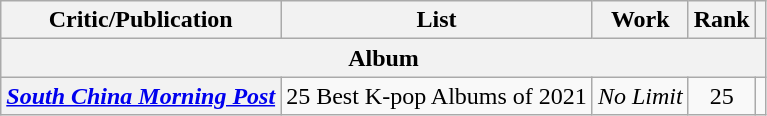<table class="wikitable plainrowheaders">
<tr>
<th>Critic/Publication</th>
<th>List</th>
<th>Work</th>
<th>Rank</th>
<th></th>
</tr>
<tr>
<th align="center" colspan="5">Album</th>
</tr>
<tr>
<th scope="row"><em><a href='#'>South China Morning Post</a></em></th>
<td align="center">25 Best K-pop Albums of 2021</td>
<td align="center"><em>No Limit</em></td>
<td align="center">25</td>
<td align="center"></td>
</tr>
</table>
